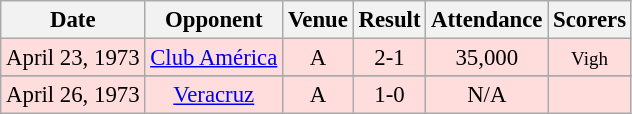<table class="wikitable" style="font-size:95%; text-align:center">
<tr>
<th>Date</th>
<th>Opponent</th>
<th>Venue</th>
<th>Result</th>
<th>Attendance</th>
<th>Scorers</th>
</tr>
<tr bgcolor="#ffdddd">
<td>April 23, 1973</td>
<td><a href='#'>Club América</a></td>
<td>A</td>
<td>2-1</td>
<td>35,000</td>
<td><small>Vigh</small></td>
</tr>
<tr>
</tr>
<tr bgcolor="#ffdddd">
<td>April 26, 1973</td>
<td><a href='#'>Veracruz</a></td>
<td>A</td>
<td>1-0</td>
<td>N/A</td>
<td><small></small></td>
</tr>
</table>
